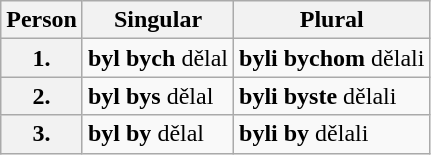<table class=wikitable>
<tr>
<th>Person</th>
<th>Singular</th>
<th>Plural</th>
</tr>
<tr>
<th>1.</th>
<td><strong>byl bych</strong> dělal</td>
<td><strong>byli bychom</strong> dělali</td>
</tr>
<tr>
<th>2.</th>
<td><strong>byl bys</strong> dělal</td>
<td><strong>byli byste</strong> dělali</td>
</tr>
<tr>
<th>3.</th>
<td><strong>byl by</strong> dělal</td>
<td><strong>byli by</strong> dělali</td>
</tr>
</table>
